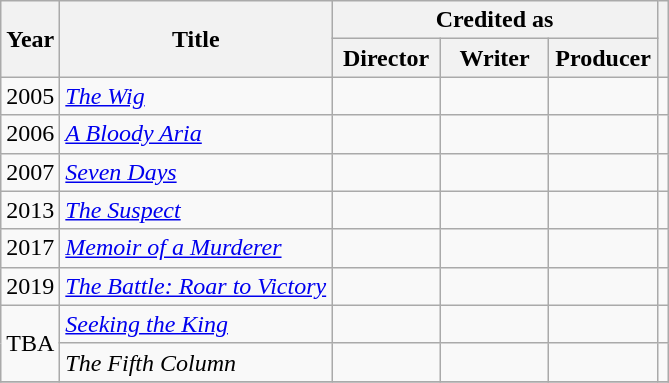<table class="wikitable sortable">
<tr>
<th rowspan="2">Year</th>
<th rowspan="2">Title</th>
<th colspan="3">Credited as</th>
<th rowspan="2" scope="col" class="unsortable"></th>
</tr>
<tr>
<th width="65">Director</th>
<th width="65">Writer</th>
<th width="65">Producer</th>
</tr>
<tr>
<td>2005</td>
<td><em><a href='#'>The Wig</a></em></td>
<td></td>
<td></td>
<td></td>
<td></td>
</tr>
<tr>
<td>2006</td>
<td><em><a href='#'>A Bloody Aria</a></em></td>
<td></td>
<td></td>
<td></td>
<td></td>
</tr>
<tr>
<td>2007</td>
<td><em><a href='#'>Seven Days</a></em></td>
<td></td>
<td></td>
<td></td>
<td></td>
</tr>
<tr>
<td>2013</td>
<td><em><a href='#'>The Suspect</a></em></td>
<td></td>
<td></td>
<td></td>
<td></td>
</tr>
<tr>
<td>2017</td>
<td><em><a href='#'>Memoir of a Murderer</a></em></td>
<td></td>
<td></td>
<td></td>
<td></td>
</tr>
<tr>
<td>2019</td>
<td><em><a href='#'>The Battle: Roar to Victory</a></em></td>
<td></td>
<td></td>
<td></td>
<td></td>
</tr>
<tr>
<td rowspan="2">TBA</td>
<td><em><a href='#'>Seeking the King</a></em></td>
<td></td>
<td></td>
<td></td>
<td></td>
</tr>
<tr>
<td><em>The Fifth Column</em></td>
<td></td>
<td></td>
<td></td>
<td></td>
</tr>
<tr>
</tr>
</table>
